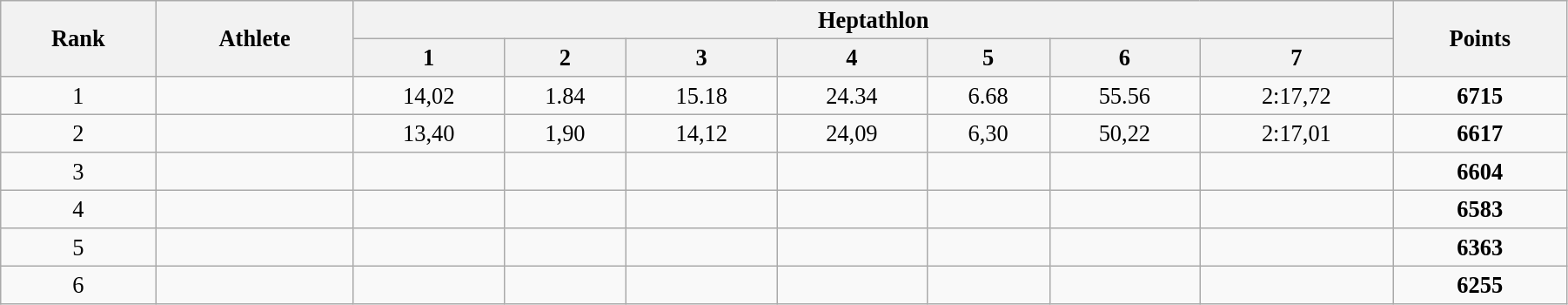<table class="wikitable" style=" text-align:center; font-size:110%;" width="95%">
<tr>
<th rowspan="2">Rank</th>
<th rowspan="2">Athlete</th>
<th colspan="7">Heptathlon</th>
<th rowspan="2">Points</th>
</tr>
<tr>
<th>1</th>
<th>2</th>
<th>3</th>
<th>4</th>
<th>5</th>
<th>6</th>
<th>7</th>
</tr>
<tr>
<td>1</td>
<td align=left></td>
<td>14,02</td>
<td>1.84</td>
<td>15.18</td>
<td>24.34</td>
<td>6.68</td>
<td>55.56</td>
<td>2:17,72</td>
<td><strong>6715</strong></td>
</tr>
<tr>
<td>2</td>
<td align=left></td>
<td>13,40</td>
<td>1,90</td>
<td>14,12</td>
<td>24,09</td>
<td>6,30</td>
<td>50,22</td>
<td>2:17,01</td>
<td><strong>6617</strong></td>
</tr>
<tr>
<td>3</td>
<td align=left></td>
<td></td>
<td></td>
<td></td>
<td></td>
<td></td>
<td></td>
<td></td>
<td><strong>6604</strong></td>
</tr>
<tr>
<td>4</td>
<td align=left></td>
<td></td>
<td></td>
<td></td>
<td></td>
<td></td>
<td></td>
<td></td>
<td><strong>6583</strong></td>
</tr>
<tr>
<td>5</td>
<td align=left></td>
<td></td>
<td></td>
<td></td>
<td></td>
<td></td>
<td></td>
<td></td>
<td><strong>6363</strong></td>
</tr>
<tr>
<td>6</td>
<td align=left></td>
<td></td>
<td></td>
<td></td>
<td></td>
<td></td>
<td></td>
<td></td>
<td><strong>6255</strong></td>
</tr>
</table>
